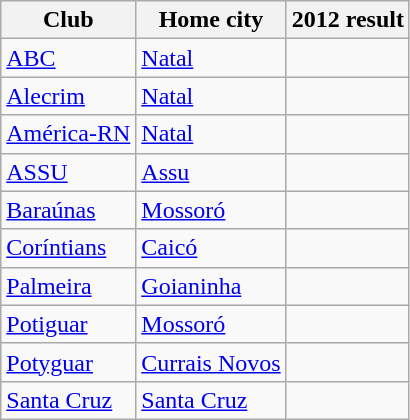<table class="wikitable sortable">
<tr>
<th>Club</th>
<th>Home city</th>
<th>2012 result</th>
</tr>
<tr>
<td><a href='#'>ABC</a></td>
<td><a href='#'>Natal</a></td>
<td></td>
</tr>
<tr>
<td><a href='#'>Alecrim</a></td>
<td><a href='#'>Natal</a></td>
<td></td>
</tr>
<tr>
<td><a href='#'>América-RN</a></td>
<td><a href='#'>Natal</a></td>
<td></td>
</tr>
<tr>
<td><a href='#'>ASSU</a></td>
<td><a href='#'>Assu</a></td>
<td></td>
</tr>
<tr>
<td><a href='#'>Baraúnas</a></td>
<td><a href='#'>Mossoró</a></td>
<td></td>
</tr>
<tr>
<td><a href='#'>Coríntians</a></td>
<td><a href='#'>Caicó</a></td>
<td></td>
</tr>
<tr>
<td><a href='#'>Palmeira</a></td>
<td><a href='#'>Goianinha</a></td>
<td></td>
</tr>
<tr>
<td><a href='#'>Potiguar</a></td>
<td><a href='#'>Mossoró</a></td>
<td></td>
</tr>
<tr>
<td><a href='#'>Potyguar</a></td>
<td><a href='#'>Currais Novos</a></td>
<td></td>
</tr>
<tr>
<td><a href='#'>Santa Cruz</a></td>
<td><a href='#'>Santa Cruz</a></td>
<td></td>
</tr>
</table>
